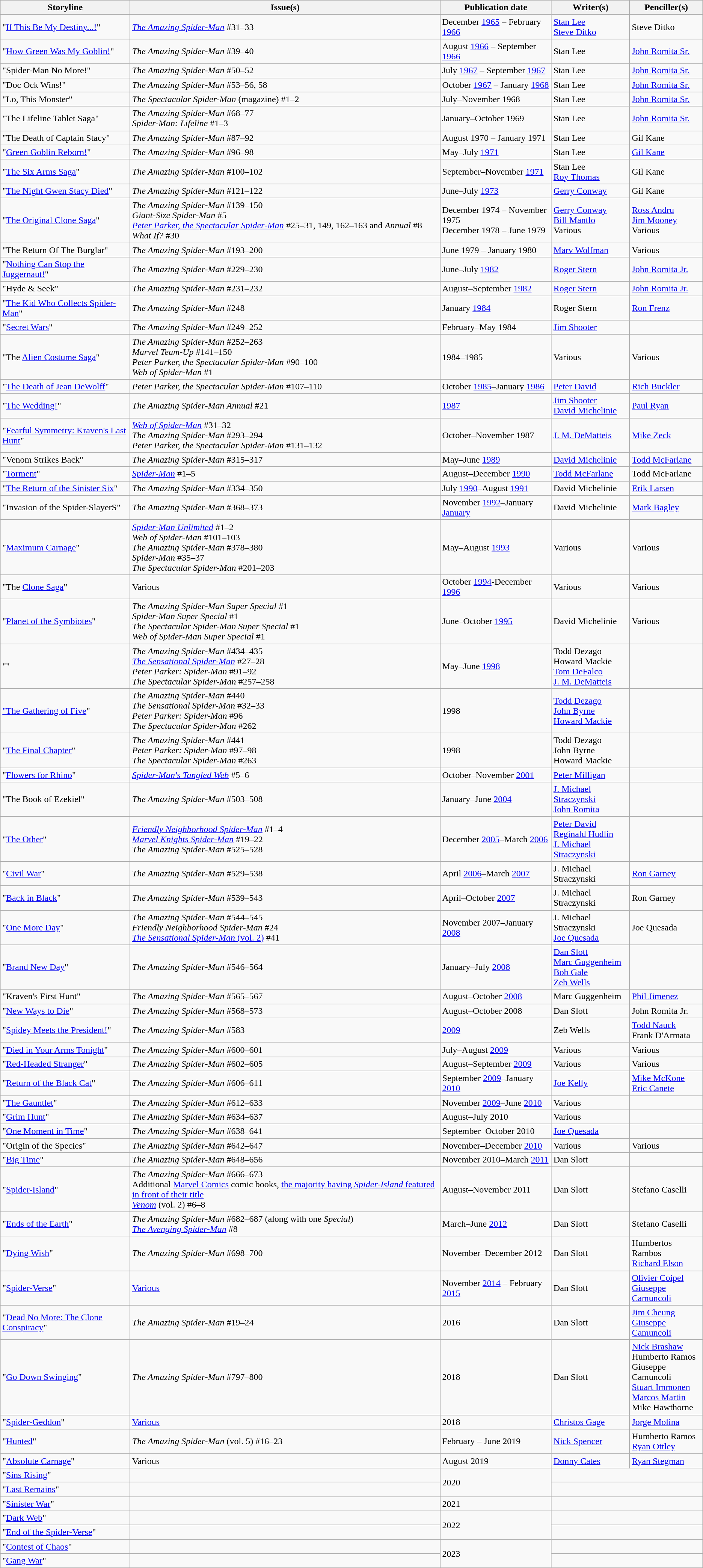<table class="wikitable sortable">
<tr>
<th>Storyline</th>
<th>Issue(s)</th>
<th>Publication date</th>
<th>Writer(s)</th>
<th>Penciller(s)</th>
</tr>
<tr>
<td>"<a href='#'>If This Be My Destiny...!</a>"</td>
<td><em><a href='#'>The Amazing Spider-Man</a></em> #31–33</td>
<td>December <a href='#'>1965</a> – February <a href='#'>1966</a></td>
<td><a href='#'>Stan Lee</a><br><a href='#'>Steve Ditko</a></td>
<td>Steve Ditko</td>
</tr>
<tr>
<td>"<a href='#'>How Green Was My Goblin!</a>"</td>
<td><em>The Amazing Spider-Man</em> #39–40</td>
<td>August <a href='#'>1966</a> – September <a href='#'>1966</a></td>
<td>Stan Lee</td>
<td><a href='#'>John Romita Sr.</a></td>
</tr>
<tr>
<td>"Spider-Man No More!"</td>
<td><em>The Amazing Spider-Man</em> #50–52</td>
<td>July <a href='#'>1967</a> – September <a href='#'>1967</a></td>
<td>Stan Lee</td>
<td><a href='#'>John Romita Sr.</a></td>
</tr>
<tr>
<td>"Doc Ock Wins!"</td>
<td><em>The Amazing Spider-Man</em> #53–56, 58</td>
<td>October <a href='#'>1967</a> – January <a href='#'>1968</a></td>
<td>Stan Lee</td>
<td><a href='#'>John Romita Sr.</a></td>
</tr>
<tr>
<td>"Lo, This Monster"</td>
<td><em>The Spectacular Spider-Man</em> (magazine) #1–2</td>
<td>July–November 1968</td>
<td>Stan Lee</td>
<td><a href='#'>John Romita Sr.</a></td>
</tr>
<tr>
<td>"The Lifeline Tablet Saga"</td>
<td><em>The Amazing Spider-Man</em> #68–77<br><em>Spider-Man: Lifeline</em> #1–3</td>
<td>January–October 1969</td>
<td>Stan Lee</td>
<td><a href='#'>John Romita Sr.</a></td>
</tr>
<tr>
<td>"The Death of Captain Stacy"</td>
<td><em>The Amazing Spider-Man</em> #87–92</td>
<td>August 1970 – January 1971</td>
<td>Stan Lee</td>
<td>Gil Kane</td>
</tr>
<tr>
<td>"<a href='#'>Green Goblin Reborn!</a>"</td>
<td><em>The Amazing Spider-Man</em> #96–98</td>
<td>May–July <a href='#'>1971</a></td>
<td>Stan Lee</td>
<td><a href='#'>Gil Kane</a></td>
</tr>
<tr>
<td>"<a href='#'>The Six Arms Saga</a>"</td>
<td><em>The Amazing Spider-Man</em> #100–102</td>
<td>September–November <a href='#'>1971</a></td>
<td>Stan Lee<br><a href='#'>Roy Thomas</a></td>
<td>Gil Kane</td>
</tr>
<tr>
<td>"<a href='#'>The Night Gwen Stacy Died</a>"</td>
<td><em>The Amazing Spider-Man</em> #121–122</td>
<td>June–July <a href='#'>1973</a></td>
<td><a href='#'>Gerry Conway</a></td>
<td>Gil Kane</td>
</tr>
<tr>
<td>"<a href='#'>The Original Clone Saga</a>"</td>
<td><em>The Amazing Spider-Man</em> #139–150<br><em>Giant-Size Spider-Man</em> #5<br><em><a href='#'>Peter Parker, the Spectacular Spider-Man</a></em> #25–31, 149, 162–163 and <em>Annual</em> #8<br><em>What If?</em> #30</td>
<td>December 1974 – November 1975<br>December 1978 – June 1979</td>
<td><a href='#'>Gerry Conway</a><br><a href='#'>Bill Mantlo</a><br>Various</td>
<td><a href='#'>Ross Andru</a><br><a href='#'>Jim Mooney</a><br>Various</td>
</tr>
<tr>
<td>"The Return Of The Burglar"</td>
<td><em>The Amazing Spider-Man</em> #193–200</td>
<td>June 1979 – January 1980</td>
<td><a href='#'>Marv Wolfman</a></td>
<td>Various</td>
</tr>
<tr>
<td>"<a href='#'>Nothing Can Stop the Juggernaut!</a>"</td>
<td><em>The Amazing Spider-Man</em> #229–230</td>
<td>June–July <a href='#'>1982</a></td>
<td><a href='#'>Roger Stern</a></td>
<td><a href='#'>John Romita Jr.</a></td>
</tr>
<tr>
<td>"Hyde & Seek"</td>
<td><em>The Amazing Spider-Man</em> #231–232</td>
<td>August–September <a href='#'>1982</a></td>
<td><a href='#'>Roger Stern</a></td>
<td><a href='#'>John Romita Jr.</a></td>
</tr>
<tr>
<td>"<a href='#'>The Kid Who Collects Spider-Man</a>"</td>
<td><em>The Amazing Spider-Man</em> #248</td>
<td>January <a href='#'>1984</a></td>
<td>Roger Stern</td>
<td><a href='#'>Ron Frenz</a></td>
</tr>
<tr>
<td>"<a href='#'>Secret Wars</a>"</td>
<td><em>The Amazing Spider-Man</em> #249–252</td>
<td>February–May 1984</td>
<td><a href='#'>Jim Shooter</a></td>
<td></td>
</tr>
<tr>
<td>"The <a href='#'>Alien Costume Saga</a>"</td>
<td><em>The Amazing Spider-Man</em> #252–263<br><em>Marvel Team-Up</em> #141–150<br><em>Peter Parker, the Spectacular Spider-Man</em> #90–100<br><em>Web of Spider-Man</em> #1</td>
<td>1984–1985</td>
<td>Various</td>
<td>Various</td>
</tr>
<tr>
<td>"<a href='#'>The Death of Jean DeWolff</a>"</td>
<td><em>Peter Parker, the Spectacular Spider-Man</em> #107–110</td>
<td>October <a href='#'>1985</a>–January <a href='#'>1986</a></td>
<td><a href='#'>Peter David</a></td>
<td><a href='#'>Rich Buckler</a></td>
</tr>
<tr>
<td>"<a href='#'>The Wedding!</a>"</td>
<td><em>The Amazing Spider-Man Annual</em> #21</td>
<td><a href='#'>1987</a></td>
<td><a href='#'>Jim Shooter</a><br><a href='#'>David Michelinie</a></td>
<td><a href='#'>Paul Ryan</a></td>
</tr>
<tr>
<td>"<a href='#'>Fearful Symmetry: Kraven's Last Hunt</a>"</td>
<td><em><a href='#'>Web of Spider-Man</a></em> #31–32<br><em>The Amazing Spider-Man</em> #293–294<br><em>Peter Parker, the Spectacular Spider-Man</em> #131–132</td>
<td>October–November 1987</td>
<td><a href='#'>J. M. DeMatteis</a></td>
<td><a href='#'>Mike Zeck</a></td>
</tr>
<tr>
<td>"Venom Strikes Back"</td>
<td><em>The Amazing Spider-Man</em> #315–317</td>
<td>May–June <a href='#'>1989</a></td>
<td><a href='#'>David Michelinie</a></td>
<td><a href='#'>Todd McFarlane</a></td>
</tr>
<tr>
<td>"<a href='#'>Torment</a>"</td>
<td><em><a href='#'>Spider-Man</a></em> #1–5</td>
<td>August–December <a href='#'>1990</a></td>
<td><a href='#'>Todd McFarlane</a></td>
<td>Todd McFarlane</td>
</tr>
<tr>
<td>"<a href='#'>The Return of the Sinister Six</a>"</td>
<td><em>The Amazing Spider-Man</em> #334–350</td>
<td>July <a href='#'>1990</a>–August <a href='#'>1991</a></td>
<td>David Michelinie</td>
<td><a href='#'>Erik Larsen</a></td>
</tr>
<tr>
<td>"Invasion of the Spider-SlayerS"</td>
<td><em>The Amazing Spider-Man</em> #368–373</td>
<td>November <a href='#'>1992</a>–January <a href='#'>January</a></td>
<td>David Michelinie</td>
<td><a href='#'>Mark Bagley</a></td>
</tr>
<tr>
<td>"<a href='#'>Maximum Carnage</a>"</td>
<td><em><a href='#'>Spider-Man Unlimited</a></em> #1–2<br><em>Web of Spider-Man</em> #101–103<br><em>The Amazing Spider-Man</em> #378–380<br><em>Spider-Man</em> #35–37<br><em>The Spectacular Spider-Man</em> #201–203</td>
<td>May–August <a href='#'>1993</a></td>
<td>Various</td>
<td>Various</td>
</tr>
<tr>
<td>"The <a href='#'>Clone Saga</a>"</td>
<td>Various</td>
<td>October <a href='#'>1994</a>-December <a href='#'>1996</a></td>
<td>Various</td>
<td>Various</td>
</tr>
<tr>
<td>"<a href='#'>Planet of the Symbiotes</a>"</td>
<td><em>The Amazing Spider-Man Super Special</em> #1<br><em>Spider-Man Super Special</em> #1<br><em>The Spectacular Spider-Man Super Special</em> #1<br><em>Web of Spider-Man Super Special</em> #1</td>
<td>June–October <a href='#'>1995</a></td>
<td>David Michelinie</td>
<td>Various</td>
</tr>
<tr>
<td>""</td>
<td><em>The Amazing Spider-Man</em> #434–435<br><em><a href='#'>The Sensational Spider-Man</a></em> #27–28<br><em>Peter Parker: Spider-Man</em> #91–92<br><em>The Spectacular Spider-Man</em> #257–258</td>
<td>May–June <a href='#'>1998</a></td>
<td>Todd Dezago<br>Howard Mackie<br><a href='#'>Tom DeFalco</a><br><a href='#'>J. M. DeMatteis</a></td>
<td></td>
</tr>
<tr>
<td><a href='#'>"The Gathering of Five</a>"</td>
<td><em>The Amazing Spider-Man</em> #440<br><em>The Sensational Spider-Man</em> #32–33<br><em>Peter Parker: Spider-Man</em> #96<br><em>The Spectacular Spider-Man</em> #262</td>
<td>1998</td>
<td><a href='#'>Todd Dezago</a><br><a href='#'>John Byrne</a><br><a href='#'>Howard Mackie</a></td>
<td></td>
</tr>
<tr>
<td>"<a href='#'>The Final Chapter</a>"</td>
<td><em>The Amazing Spider-Man</em> #441<br><em>Peter Parker: Spider-Man</em> #97–98<br><em>The Spectacular Spider-Man</em> #263</td>
<td>1998</td>
<td>Todd Dezago<br>John Byrne<br>Howard Mackie</td>
<td></td>
</tr>
<tr>
<td>"<a href='#'>Flowers for Rhino</a>"</td>
<td><em><a href='#'>Spider-Man's Tangled Web</a></em> #5–6</td>
<td>October–November <a href='#'>2001</a></td>
<td><a href='#'>Peter Milligan</a></td>
<td></td>
</tr>
<tr>
<td>"The Book of Ezekiel"</td>
<td><em>The Amazing Spider-Man</em> #503–508</td>
<td>January–June <a href='#'>2004</a></td>
<td><a href='#'>J. Michael Straczynski</a><br><a href='#'>John Romita</a></td>
<td></td>
</tr>
<tr>
<td>"<a href='#'>The Other</a>"</td>
<td><em><a href='#'>Friendly Neighborhood Spider-Man</a></em> #1–4<br><em><a href='#'>Marvel Knights Spider-Man</a></em> #19–22<br><em>The Amazing Spider-Man</em> #525–528</td>
<td>December <a href='#'>2005</a>–March <a href='#'>2006</a></td>
<td><a href='#'>Peter David</a><br><a href='#'>Reginald Hudlin</a><br><a href='#'>J. Michael Straczynski</a></td>
<td></td>
</tr>
<tr>
<td>"<a href='#'>Civil War</a>"</td>
<td><em>The Amazing Spider-Man</em> #529–538</td>
<td>April <a href='#'>2006</a>–March <a href='#'>2007</a></td>
<td>J. Michael Straczynski</td>
<td><a href='#'>Ron Garney</a></td>
</tr>
<tr>
<td>"<a href='#'>Back in Black</a>"</td>
<td><em>The Amazing Spider-Man</em> #539–543</td>
<td>April–October <a href='#'>2007</a></td>
<td>J. Michael Straczynski</td>
<td>Ron Garney</td>
</tr>
<tr>
<td>"<a href='#'>One More Day</a>"</td>
<td><em>The Amazing Spider-Man</em> #544–545<br><em>Friendly Neighborhood Spider-Man</em> #24<br><a href='#'><em>The Sensational Spider-Man</em> (vol. 2)</a> #41</td>
<td>November 2007–January <a href='#'>2008</a></td>
<td>J. Michael Straczynski<br><a href='#'>Joe Quesada</a></td>
<td>Joe Quesada</td>
</tr>
<tr>
<td>"<a href='#'>Brand New Day</a>"</td>
<td><em>The Amazing Spider-Man</em> #546–564</td>
<td>January–July <a href='#'>2008</a></td>
<td><a href='#'>Dan Slott</a><br><a href='#'>Marc Guggenheim</a><br><a href='#'>Bob Gale</a><br><a href='#'>Zeb Wells</a></td>
<td></td>
</tr>
<tr>
<td>"Kraven's First Hunt"</td>
<td><em>The Amazing Spider-Man</em> #565–567</td>
<td>August–October <a href='#'>2008</a></td>
<td>Marc Guggenheim</td>
<td><a href='#'>Phil Jimenez</a></td>
</tr>
<tr>
<td>"<a href='#'>New Ways to Die</a>"</td>
<td><em>The Amazing Spider-Man</em> #568–573</td>
<td>August–October 2008</td>
<td>Dan Slott</td>
<td>John Romita Jr.</td>
</tr>
<tr>
<td>"<a href='#'>Spidey Meets the President!</a>"</td>
<td><em>The Amazing Spider-Man</em> #583</td>
<td><a href='#'>2009</a></td>
<td>Zeb Wells</td>
<td><a href='#'>Todd Nauck</a><br>Frank D'Armata</td>
</tr>
<tr>
<td>"<a href='#'>Died in Your Arms Tonight</a>"</td>
<td><em>The Amazing Spider-Man</em> #600–601</td>
<td>July–August <a href='#'>2009</a></td>
<td>Various</td>
<td>Various</td>
</tr>
<tr>
<td>"<a href='#'>Red-Headed Stranger</a>"</td>
<td><em>The Amazing Spider-Man</em> #602–605</td>
<td>August–September <a href='#'>2009</a></td>
<td>Various</td>
<td>Various</td>
</tr>
<tr>
<td>"<a href='#'>Return of the Black Cat</a>"</td>
<td><em>The Amazing Spider-Man</em> #606–611</td>
<td>September <a href='#'>2009</a>–January <a href='#'>2010</a></td>
<td><a href='#'>Joe Kelly</a></td>
<td><a href='#'>Mike McKone</a><br><a href='#'>Eric Canete</a></td>
</tr>
<tr>
<td>"<a href='#'>The Gauntlet</a>"</td>
<td><em>The Amazing Spider-Man</em> #612–633</td>
<td>November <a href='#'>2009</a>–June <a href='#'>2010</a></td>
<td>Various</td>
<td></td>
</tr>
<tr>
<td>"<a href='#'>Grim Hunt</a>"</td>
<td><em>The Amazing Spider-Man</em> #634–637</td>
<td>August–July 2010</td>
<td>Various</td>
<td></td>
</tr>
<tr>
<td>"<a href='#'>One Moment in Time</a>"</td>
<td><em>The Amazing Spider-Man</em> #638–641</td>
<td>September–October 2010</td>
<td><a href='#'>Joe Quesada</a></td>
<td></td>
</tr>
<tr>
<td>"Origin of the Species"</td>
<td><em>The Amazing Spider-Man</em> #642–647</td>
<td>November–December <a href='#'>2010</a></td>
<td>Various</td>
<td>Various</td>
</tr>
<tr>
<td>"<a href='#'>Big Time</a>"</td>
<td><em>The Amazing Spider-Man</em> #648–656</td>
<td>November 2010–March <a href='#'>2011</a></td>
<td>Dan Slott</td>
<td></td>
</tr>
<tr>
<td>"<a href='#'>Spider-Island</a>"</td>
<td><em>The Amazing Spider-Man</em> #666–673<br>Additional <a href='#'>Marvel Comics</a> comic books, <a href='#'>the majority having <em>Spider-Island</em> featured in front of their title</a><br><em><a href='#'>Venom</a></em> (vol. 2) #6–8</td>
<td>August–November 2011</td>
<td>Dan Slott</td>
<td>Stefano Caselli</td>
</tr>
<tr>
<td>"<a href='#'>Ends of the Earth</a>"</td>
<td><em>The Amazing Spider-Man</em> #682–687 (along with one <em>Special</em>)<br><em><a href='#'>The Avenging Spider-Man</a></em> #8</td>
<td>March–June <a href='#'>2012</a></td>
<td>Dan Slott</td>
<td>Stefano Caselli</td>
</tr>
<tr>
<td>"<a href='#'>Dying Wish</a>"</td>
<td><em>The Amazing Spider-Man</em> #698–700</td>
<td>November–December 2012</td>
<td>Dan Slott</td>
<td>Humbertos Rambos<br><a href='#'>Richard Elson</a></td>
</tr>
<tr>
<td>"<a href='#'>Spider-Verse</a>"</td>
<td><a href='#'>Various</a></td>
<td>November <a href='#'>2014</a> – February <a href='#'>2015</a></td>
<td>Dan Slott</td>
<td><a href='#'>Olivier Coipel</a><br><a href='#'>Giuseppe Camuncoli</a></td>
</tr>
<tr>
<td>"<a href='#'>Dead No More: The Clone Conspiracy</a>"</td>
<td><em>The Amazing Spider-Man</em> #19–24</td>
<td>2016</td>
<td>Dan Slott</td>
<td><a href='#'>Jim Cheung</a><br><a href='#'>Giuseppe Camuncoli</a></td>
</tr>
<tr>
<td>"<a href='#'>Go Down Swinging</a>"</td>
<td><em>The Amazing Spider-Man</em> #797–800</td>
<td>2018</td>
<td>Dan Slott</td>
<td><a href='#'>Nick Brashaw</a><br>Humberto Ramos<br>Giuseppe Camuncoli<br><a href='#'>Stuart Immonen</a><br><a href='#'>Marcos Martin</a><br>Mike Hawthorne</td>
</tr>
<tr>
<td>"<a href='#'>Spider-Geddon</a>"</td>
<td><a href='#'>Various</a></td>
<td>2018</td>
<td><a href='#'>Christos Gage</a></td>
<td><a href='#'>Jorge Molina</a></td>
</tr>
<tr>
<td>"<a href='#'>Hunted</a>"</td>
<td><em>The Amazing Spider-Man</em> (vol. 5) #16–23</td>
<td>February – June 2019</td>
<td><a href='#'>Nick Spencer</a></td>
<td>Humberto Ramos<br><a href='#'>Ryan Ottley</a></td>
</tr>
<tr>
<td>"<a href='#'>Absolute Carnage</a>"</td>
<td>Various</td>
<td>August 2019</td>
<td><a href='#'>Donny Cates</a></td>
<td><a href='#'>Ryan Stegman</a></td>
</tr>
<tr>
<td>"<a href='#'>Sins Rising</a>"</td>
<td></td>
<td rowspan="2">2020</td>
<td colspan="2"></td>
</tr>
<tr>
<td>"<a href='#'>Last Remains</a>"</td>
<td></td>
<td colspan="2"></td>
</tr>
<tr>
<td>"<a href='#'>Sinister War</a>"</td>
<td></td>
<td>2021</td>
<td colspan="2"></td>
</tr>
<tr>
<td>"<a href='#'>Dark Web</a>"</td>
<td></td>
<td rowspan="2">2022</td>
<td colspan="2"></td>
</tr>
<tr>
<td>"<a href='#'>End of the Spider-Verse</a>"</td>
<td></td>
<td colspan="2"></td>
</tr>
<tr>
<td>"<a href='#'>Contest of Chaos</a>"</td>
<td></td>
<td rowspan="2">2023</td>
<td colspan="2"></td>
</tr>
<tr>
<td>"<a href='#'>Gang War</a>"</td>
<td></td>
<td colspan="2"></td>
</tr>
</table>
